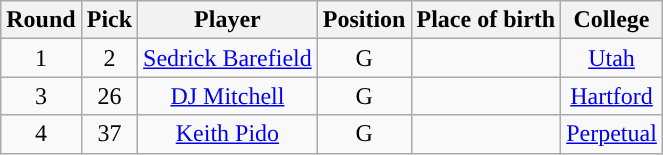<table class="wikitable sortable sortable" style="text-align:center">
<tr>
<th>Round</th>
<th>Pick</th>
<th>Player</th>
<th>Position</th>
<th>Place of birth</th>
<th>College</th>
</tr>
<tr>
<td>1</td>
<td>2</td>
<td><a href='#'>Sedrick Barefield</a></td>
<td>G</td>
<td></td>
<td><a href='#'>Utah</a></td>
</tr>
<tr>
<td>3</td>
<td>26</td>
<td><a href='#'>DJ Mitchell</a></td>
<td>G</td>
<td></td>
<td><a href='#'>Hartford</a></td>
</tr>
<tr>
<td>4</td>
<td>37</td>
<td><a href='#'>Keith Pido</a></td>
<td>G</td>
<td></td>
<td><a href='#'>Perpetual</a></td>
</tr>
</table>
